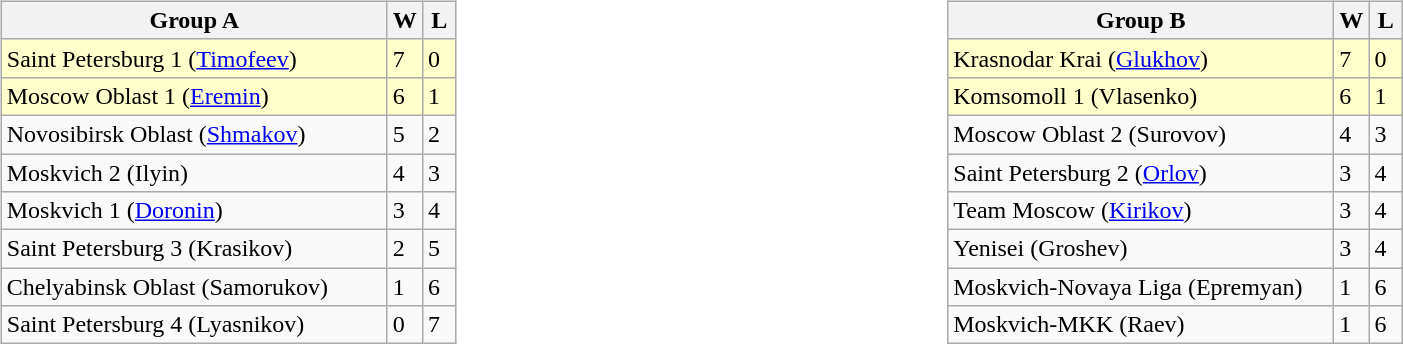<table table>
<tr>
<td width=15% valign=top><br><table class="wikitable">
<tr>
<th scope="col" width=250>Group A</th>
<th scope="col" width=15>W</th>
<th scope="col" width=15>L</th>
</tr>
<tr bgcolor=#ffffcc>
<td> Saint Petersburg 1 (<a href='#'>Timofeev</a>)</td>
<td>7</td>
<td>0</td>
</tr>
<tr bgcolor=#ffffcc>
<td> Moscow Oblast 1 (<a href='#'>Eremin</a>)</td>
<td>6</td>
<td>1</td>
</tr>
<tr>
<td> Novosibirsk Oblast (<a href='#'>Shmakov</a>)</td>
<td>5</td>
<td>2</td>
</tr>
<tr>
<td> Moskvich 2 (Ilyin)</td>
<td>4</td>
<td>3</td>
</tr>
<tr>
<td> Moskvich 1 (<a href='#'>Doronin</a>)</td>
<td>3</td>
<td>4</td>
</tr>
<tr>
<td> Saint Petersburg 3 (Krasikov)</td>
<td>2</td>
<td>5</td>
</tr>
<tr>
<td> Chelyabinsk Oblast (Samorukov)</td>
<td>1</td>
<td>6</td>
</tr>
<tr>
<td> Saint Petersburg 4 (Lyasnikov)</td>
<td>0</td>
<td>7</td>
</tr>
</table>
</td>
<td width=15% valign=top><br><table class="wikitable">
<tr>
<th scope="col" width=250>Group B</th>
<th scope="col" width=15>W</th>
<th scope="col" width=15>L</th>
</tr>
<tr bgcolor=#ffffcc>
<td> Krasnodar Krai (<a href='#'>Glukhov</a>)</td>
<td>7</td>
<td>0</td>
</tr>
<tr bgcolor=#ffffcc>
<td> Komsomoll 1 (Vlasenko)</td>
<td>6</td>
<td>1</td>
</tr>
<tr>
<td> Moscow Oblast 2 (Surovov)</td>
<td>4</td>
<td>3</td>
</tr>
<tr>
<td> Saint Petersburg 2 (<a href='#'>Orlov</a>)</td>
<td>3</td>
<td>4</td>
</tr>
<tr>
<td> Team Moscow (<a href='#'>Kirikov</a>)</td>
<td>3</td>
<td>4</td>
</tr>
<tr>
<td> Yenisei (Groshev)</td>
<td>3</td>
<td>4</td>
</tr>
<tr>
<td> Moskvich-Novaya Liga (Epremyan)</td>
<td>1</td>
<td>6</td>
</tr>
<tr>
<td> Moskvich-MKK (Raev)</td>
<td>1</td>
<td>6</td>
</tr>
</table>
</td>
</tr>
</table>
